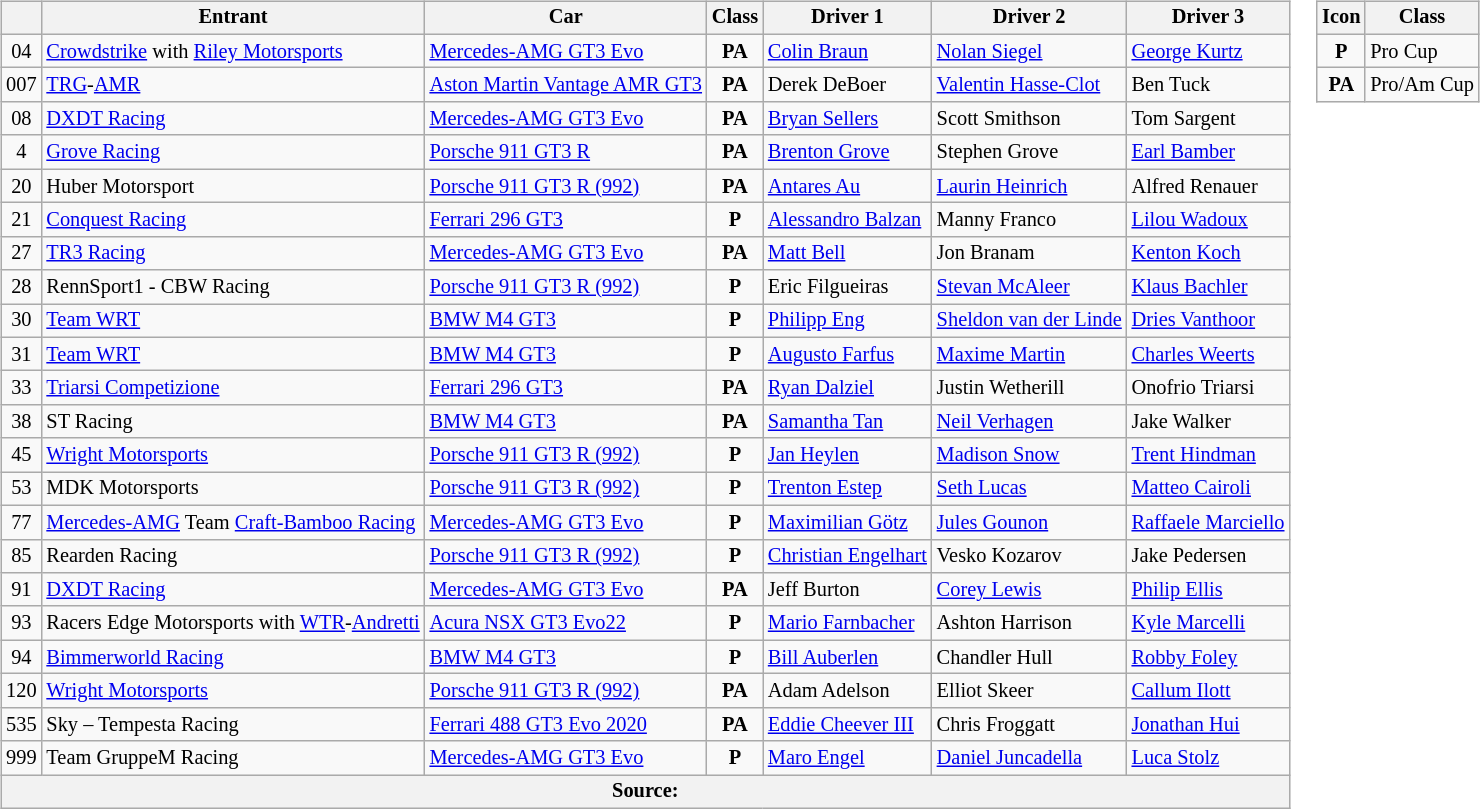<table>
<tr>
<td><br><table class="wikitable" style="font-size: 85%">
<tr>
<th></th>
<th>Entrant</th>
<th>Car</th>
<th>Class</th>
<th>Driver 1</th>
<th>Driver 2</th>
<th>Driver 3</th>
</tr>
<tr>
<td align="center">04</td>
<td> <a href='#'>Crowdstrike</a> with <a href='#'>Riley Motorsports</a></td>
<td><a href='#'>Mercedes-AMG GT3 Evo</a></td>
<td align="center"><strong><span>PA</span></strong></td>
<td> <a href='#'>Colin Braun</a></td>
<td> <a href='#'>Nolan Siegel</a></td>
<td> <a href='#'>George Kurtz</a></td>
</tr>
<tr>
<td align="center">007</td>
<td> <a href='#'>TRG</a>-<a href='#'>AMR</a></td>
<td><a href='#'>Aston Martin Vantage AMR GT3</a></td>
<td align="center"><strong><span>PA</span></strong></td>
<td> Derek DeBoer</td>
<td> <a href='#'>Valentin Hasse-Clot</a></td>
<td> Ben Tuck</td>
</tr>
<tr>
<td align="center">08</td>
<td> <a href='#'>DXDT Racing</a></td>
<td><a href='#'>Mercedes-AMG GT3 Evo</a></td>
<td align="center"><strong><span>PA</span></strong></td>
<td> <a href='#'>Bryan Sellers</a></td>
<td> Scott Smithson</td>
<td> Tom Sargent</td>
</tr>
<tr>
<td align="center">4</td>
<td> <a href='#'>Grove Racing</a></td>
<td><a href='#'>Porsche 911 GT3 R</a></td>
<td align="center"><strong><span>PA</span></strong></td>
<td> <a href='#'>Brenton Grove</a></td>
<td> Stephen Grove</td>
<td> <a href='#'>Earl Bamber</a></td>
</tr>
<tr>
<td align="center">20</td>
<td> Huber Motorsport</td>
<td><a href='#'>Porsche 911 GT3 R (992)</a></td>
<td align="center"><strong><span>PA</span></strong></td>
<td> <a href='#'>Antares Au</a></td>
<td> <a href='#'>Laurin Heinrich</a></td>
<td> Alfred Renauer</td>
</tr>
<tr>
<td align="center">21</td>
<td> <a href='#'>Conquest Racing</a></td>
<td><a href='#'>Ferrari 296 GT3</a></td>
<td align="center"><strong><span>P</span></strong></td>
<td> <a href='#'>Alessandro Balzan</a></td>
<td> Manny Franco</td>
<td> <a href='#'>Lilou Wadoux</a></td>
</tr>
<tr>
<td align="center">27</td>
<td> <a href='#'>TR3 Racing</a></td>
<td><a href='#'>Mercedes-AMG GT3 Evo</a></td>
<td align="center"><strong><span>PA</span></strong></td>
<td> <a href='#'>Matt Bell</a></td>
<td> Jon Branam</td>
<td> <a href='#'>Kenton Koch</a></td>
</tr>
<tr>
<td align="center">28</td>
<td> RennSport1 - CBW Racing</td>
<td><a href='#'>Porsche 911 GT3 R (992)</a></td>
<td align="center"><strong><span>P</span></strong></td>
<td> Eric Filgueiras</td>
<td> <a href='#'>Stevan McAleer</a></td>
<td> <a href='#'>Klaus Bachler</a></td>
</tr>
<tr>
<td align="center">30</td>
<td> <a href='#'>Team WRT</a></td>
<td><a href='#'>BMW M4 GT3</a></td>
<td align="center"><strong><span>P</span></strong></td>
<td> <a href='#'>Philipp Eng</a></td>
<td> <a href='#'>Sheldon van der Linde</a></td>
<td> <a href='#'>Dries Vanthoor</a></td>
</tr>
<tr>
<td align="center">31</td>
<td> <a href='#'>Team WRT</a></td>
<td><a href='#'>BMW M4 GT3</a></td>
<td align="center"><strong><span>P</span></strong></td>
<td> <a href='#'>Augusto Farfus</a></td>
<td> <a href='#'>Maxime Martin</a></td>
<td> <a href='#'>Charles Weerts</a></td>
</tr>
<tr>
<td align="center">33</td>
<td> <a href='#'>Triarsi Competizione</a></td>
<td><a href='#'>Ferrari 296 GT3</a></td>
<td align="center"><strong><span>PA</span></strong></td>
<td> <a href='#'>Ryan Dalziel</a></td>
<td> Justin Wetherill</td>
<td> Onofrio Triarsi</td>
</tr>
<tr>
<td align="center">38</td>
<td> ST Racing</td>
<td><a href='#'>BMW M4 GT3</a></td>
<td align="center"><strong><span>PA</span></strong></td>
<td> <a href='#'>Samantha Tan</a></td>
<td> <a href='#'>Neil Verhagen</a></td>
<td> Jake Walker</td>
</tr>
<tr>
<td align="center">45</td>
<td> <a href='#'>Wright Motorsports</a></td>
<td><a href='#'>Porsche 911 GT3 R (992)</a></td>
<td align="center"><strong><span>P</span></strong></td>
<td> <a href='#'>Jan Heylen</a></td>
<td> <a href='#'>Madison Snow</a></td>
<td> <a href='#'>Trent Hindman</a></td>
</tr>
<tr>
<td align="center">53</td>
<td> MDK Motorsports</td>
<td><a href='#'>Porsche 911 GT3 R (992)</a></td>
<td align="center"><strong><span>P</span></strong></td>
<td> <a href='#'>Trenton Estep</a></td>
<td> <a href='#'>Seth Lucas</a></td>
<td> <a href='#'>Matteo Cairoli</a></td>
</tr>
<tr>
<td align="center">77</td>
<td> <a href='#'>Mercedes-AMG</a> Team <a href='#'>Craft-Bamboo Racing</a></td>
<td><a href='#'>Mercedes-AMG GT3 Evo</a></td>
<td align="center"><strong><span>P</span></strong></td>
<td> <a href='#'>Maximilian Götz</a></td>
<td> <a href='#'>Jules Gounon</a></td>
<td> <a href='#'>Raffaele Marciello</a></td>
</tr>
<tr>
<td align="center">85</td>
<td> Rearden Racing</td>
<td><a href='#'>Porsche 911 GT3 R (992)</a></td>
<td align="center"><strong><span>P</span></strong></td>
<td> <a href='#'>Christian Engelhart</a></td>
<td> Vesko Kozarov</td>
<td> Jake Pedersen</td>
</tr>
<tr>
<td align="center">91</td>
<td> <a href='#'>DXDT Racing</a></td>
<td><a href='#'>Mercedes-AMG GT3 Evo</a></td>
<td align="center"><strong><span>PA</span></strong></td>
<td> Jeff Burton</td>
<td> <a href='#'>Corey Lewis</a></td>
<td> <a href='#'>Philip Ellis</a></td>
</tr>
<tr>
<td align="center">93</td>
<td> Racers Edge Motorsports with <a href='#'>WTR</a>-<a href='#'>Andretti</a></td>
<td><a href='#'>Acura NSX GT3 Evo22</a></td>
<td align="center"><strong><span>P</span></strong></td>
<td> <a href='#'>Mario Farnbacher</a></td>
<td> Ashton Harrison</td>
<td> <a href='#'>Kyle Marcelli</a></td>
</tr>
<tr>
<td align="center">94</td>
<td> <a href='#'>Bimmerworld Racing</a></td>
<td><a href='#'>BMW M4 GT3</a></td>
<td align="center"><strong><span>P</span></strong></td>
<td> <a href='#'>Bill Auberlen</a></td>
<td> Chandler Hull</td>
<td> <a href='#'>Robby Foley</a></td>
</tr>
<tr>
<td align="center">120</td>
<td> <a href='#'>Wright Motorsports</a></td>
<td><a href='#'>Porsche 911 GT3 R (992)</a></td>
<td align="center"><strong><span>PA</span></strong></td>
<td> Adam Adelson</td>
<td> Elliot Skeer</td>
<td> <a href='#'>Callum Ilott</a></td>
</tr>
<tr>
<td align="center">535</td>
<td> Sky – Tempesta Racing</td>
<td><a href='#'>Ferrari 488 GT3 Evo 2020</a></td>
<td align="center"><strong><span>PA</span></strong></td>
<td> <a href='#'>Eddie Cheever III</a></td>
<td> Chris Froggatt</td>
<td> <a href='#'>Jonathan Hui</a></td>
</tr>
<tr>
<td align="center">999</td>
<td> Team GruppeM Racing</td>
<td><a href='#'>Mercedes-AMG GT3 Evo</a></td>
<td align="center"><strong><span>P</span></strong></td>
<td> <a href='#'>Maro Engel</a></td>
<td> <a href='#'>Daniel Juncadella</a></td>
<td> <a href='#'>Luca Stolz</a></td>
</tr>
<tr>
<th colspan=7>Source:</th>
</tr>
</table>
</td>
<td valign="top"><br><table class="wikitable" style="font-size:85%;">
<tr>
<th>Icon</th>
<th>Class</th>
</tr>
<tr>
<td align=center><strong><span>P</span></strong></td>
<td>Pro Cup</td>
</tr>
<tr>
<td align=center><strong><span>PA</span></strong></td>
<td>Pro/Am Cup</td>
</tr>
</table>
</td>
</tr>
</table>
